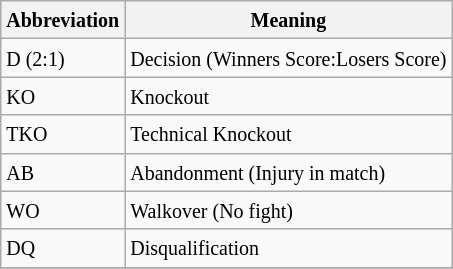<table class="wikitable">
<tr>
<th><small>Abbreviation</small></th>
<th><small>Meaning</small></th>
</tr>
<tr>
<td><small>D (2:1)</small></td>
<td><small>Decision (Winners Score:Losers Score)</small></td>
</tr>
<tr>
<td><small>KO</small></td>
<td><small>Knockout</small></td>
</tr>
<tr>
<td><small>TKO</small></td>
<td><small>Technical Knockout</small></td>
</tr>
<tr>
<td><small>AB</small></td>
<td><small>Abandonment (Injury in match)</small></td>
</tr>
<tr>
<td><small>WO</small></td>
<td><small>Walkover (No fight)</small></td>
</tr>
<tr>
<td><small>DQ</small></td>
<td><small>Disqualification</small></td>
</tr>
<tr>
</tr>
</table>
